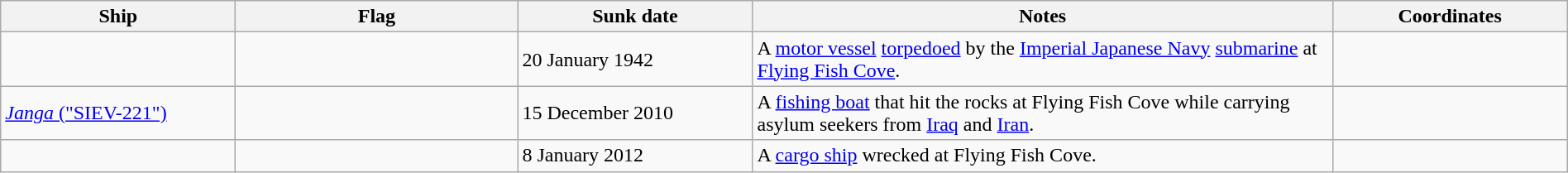<table class="wikitable sortable" style="width:100%" |>
<tr>
<th style="width:15%">Ship</th>
<th style="width:18%">Flag</th>
<th style="width:15%">Sunk date</th>
<th style="width:37%">Notes</th>
<th style="width:15%">Coordinates</th>
</tr>
<tr>
<td></td>
<td></td>
<td>20 January 1942</td>
<td>A <a href='#'>motor vessel</a> <a href='#'>torpedoed</a> by the <a href='#'>Imperial Japanese Navy</a> <a href='#'>submarine</a>  at <a href='#'>Flying Fish Cove</a>.</td>
<td></td>
</tr>
<tr>
<td><a href='#'><em>Janga</em> ("SIEV-221")</a></td>
<td></td>
<td>15 December 2010</td>
<td>A <a href='#'>fishing boat</a> that hit the rocks at Flying Fish Cove while carrying asylum seekers from <a href='#'>Iraq</a> and <a href='#'>Iran</a>.</td>
<td></td>
</tr>
<tr>
<td></td>
<td></td>
<td>8 January 2012</td>
<td>A <a href='#'>cargo ship</a> wrecked at Flying Fish Cove.</td>
<td></td>
</tr>
</table>
